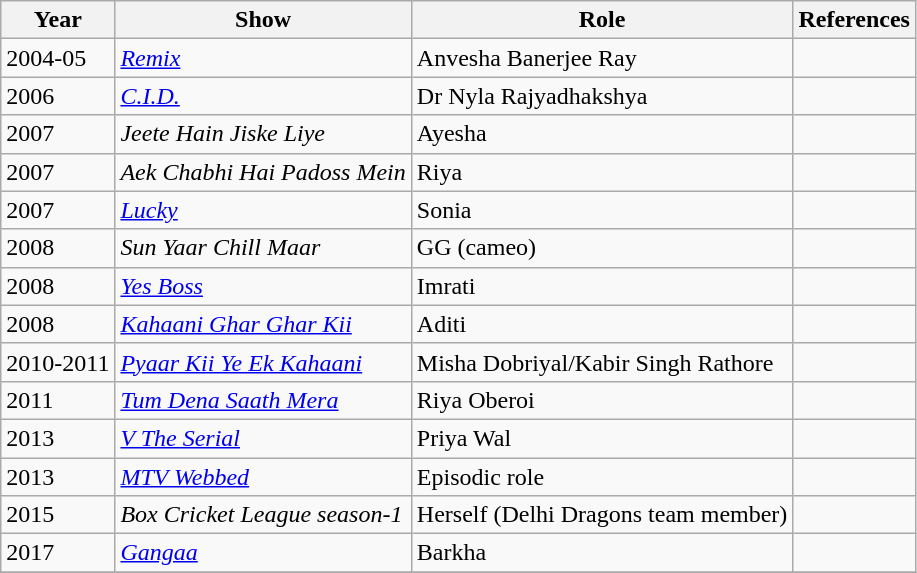<table class="wikitable">
<tr>
<th>Year</th>
<th>Show</th>
<th>Role</th>
<th>References</th>
</tr>
<tr>
<td>2004-05</td>
<td><a href='#'><em>Remix</em></a></td>
<td>Anvesha Banerjee Ray</td>
<td></td>
</tr>
<tr>
<td>2006</td>
<td><a href='#'><em>C.I.D.</em></a></td>
<td>Dr Nyla Rajyadhakshya</td>
<td></td>
</tr>
<tr>
<td>2007</td>
<td><em>Jeete Hain Jiske Liye</em></td>
<td>Ayesha</td>
<td></td>
</tr>
<tr>
<td>2007</td>
<td><em>Aek Chabhi Hai Padoss Mein</em></td>
<td>Riya</td>
<td></td>
</tr>
<tr>
<td>2007</td>
<td><a href='#'><em>Lucky</em></a></td>
<td>Sonia</td>
<td></td>
</tr>
<tr>
<td>2008</td>
<td><em>Sun Yaar Chill Maar</em></td>
<td>GG (cameo)</td>
<td></td>
</tr>
<tr>
<td>2008</td>
<td><a href='#'><em>Yes Boss</em></a></td>
<td>Imrati</td>
<td></td>
</tr>
<tr>
<td>2008</td>
<td><em><a href='#'>Kahaani Ghar Ghar Kii</a></em></td>
<td>Aditi</td>
<td></td>
</tr>
<tr>
<td>2010-2011</td>
<td><em><a href='#'>Pyaar Kii Ye Ek Kahaani</a></em></td>
<td>Misha Dobriyal/Kabir Singh Rathore</td>
<td></td>
</tr>
<tr>
<td>2011</td>
<td><a href='#'><em>Tum Dena Saath Mera</em></a></td>
<td>Riya Oberoi</td>
<td></td>
</tr>
<tr>
<td>2013</td>
<td><em><a href='#'>V The Serial</a></em></td>
<td>Priya Wal</td>
<td></td>
</tr>
<tr>
<td>2013</td>
<td><em><a href='#'>MTV Webbed</a></em></td>
<td>Episodic role</td>
<td></td>
</tr>
<tr>
<td>2015</td>
<td><em>Box Cricket League season-1</em></td>
<td>Herself (Delhi Dragons team member)</td>
<td></td>
</tr>
<tr>
<td>2017</td>
<td><em><a href='#'>Gangaa</a></em></td>
<td>Barkha</td>
<td></td>
</tr>
<tr>
</tr>
</table>
